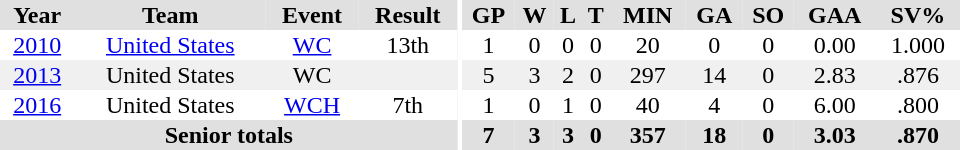<table border="0" cellpadding="1" cellspacing="0" ID="Table3" style="text-align:center; width:40em">
<tr ALIGN="center" bgcolor="#e0e0e0">
<th>Year</th>
<th>Team</th>
<th>Event</th>
<th>Result</th>
<th rowspan="99" bgcolor="#ffffff"></th>
<th>GP</th>
<th>W</th>
<th>L</th>
<th>T</th>
<th>MIN</th>
<th>GA</th>
<th>SO</th>
<th>GAA</th>
<th>SV%</th>
</tr>
<tr>
<td><a href='#'>2010</a></td>
<td><a href='#'>United States</a></td>
<td><a href='#'>WC</a></td>
<td>13th</td>
<td>1</td>
<td>0</td>
<td>0</td>
<td>0</td>
<td>20</td>
<td>0</td>
<td>0</td>
<td>0.00</td>
<td>1.000</td>
</tr>
<tr bgcolor="#f0f0f0">
<td><a href='#'>2013</a></td>
<td>United States</td>
<td>WC</td>
<td></td>
<td>5</td>
<td>3</td>
<td>2</td>
<td>0</td>
<td>297</td>
<td>14</td>
<td>0</td>
<td>2.83</td>
<td>.876</td>
</tr>
<tr>
<td><a href='#'>2016</a></td>
<td>United States</td>
<td><a href='#'>WCH</a></td>
<td>7th</td>
<td>1</td>
<td>0</td>
<td>1</td>
<td>0</td>
<td>40</td>
<td>4</td>
<td>0</td>
<td>6.00</td>
<td>.800</td>
</tr>
<tr bgcolor="#e0e0e0">
<th colspan="4" align="center">Senior totals</th>
<th>7</th>
<th>3</th>
<th>3</th>
<th>0</th>
<th>357</th>
<th>18</th>
<th>0</th>
<th>3.03</th>
<th>.870</th>
</tr>
</table>
